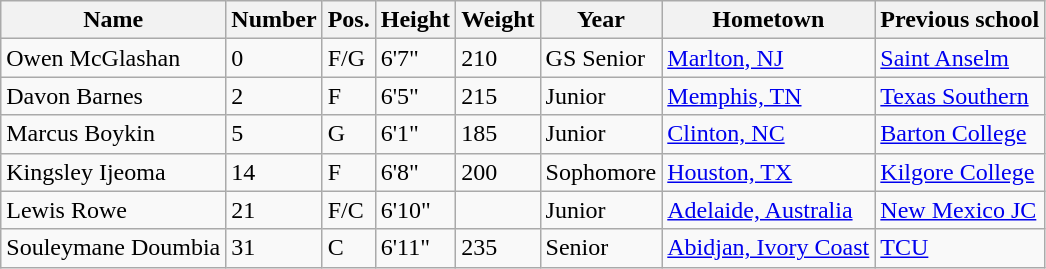<table class="wikitable sortable" border="1">
<tr>
<th>Name</th>
<th>Number</th>
<th>Pos.</th>
<th>Height</th>
<th>Weight</th>
<th>Year</th>
<th>Hometown</th>
<th class="unsortable">Previous school</th>
</tr>
<tr>
<td>Owen McGlashan</td>
<td>0</td>
<td>F/G</td>
<td>6'7"</td>
<td>210</td>
<td>GS Senior</td>
<td><a href='#'>Marlton, NJ</a></td>
<td><a href='#'>Saint Anselm</a></td>
</tr>
<tr>
<td>Davon Barnes</td>
<td>2</td>
<td>F</td>
<td>6'5"</td>
<td>215</td>
<td>Junior</td>
<td><a href='#'>Memphis, TN</a></td>
<td><a href='#'>Texas Southern</a></td>
</tr>
<tr>
<td>Marcus Boykin</td>
<td>5</td>
<td>G</td>
<td>6'1"</td>
<td>185</td>
<td>Junior</td>
<td><a href='#'>Clinton, NC</a></td>
<td><a href='#'>Barton College</a></td>
</tr>
<tr>
<td>Kingsley Ijeoma</td>
<td>14</td>
<td>F</td>
<td>6'8"</td>
<td>200</td>
<td>Sophomore</td>
<td><a href='#'>Houston, TX</a></td>
<td><a href='#'>Kilgore College</a></td>
</tr>
<tr>
<td>Lewis Rowe</td>
<td>21</td>
<td>F/C</td>
<td>6'10"</td>
<td></td>
<td>Junior</td>
<td><a href='#'>Adelaide, Australia</a></td>
<td><a href='#'>New Mexico JC</a></td>
</tr>
<tr>
<td>Souleymane Doumbia</td>
<td>31</td>
<td>C</td>
<td>6'11"</td>
<td>235</td>
<td>Senior</td>
<td><a href='#'>Abidjan, Ivory Coast</a></td>
<td><a href='#'>TCU</a></td>
</tr>
</table>
